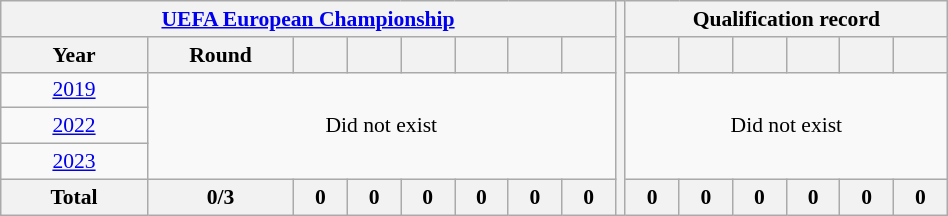<table class="wikitable" width=50% style="text-align: center;font-size:90%;">
<tr>
<th colspan=8><a href='#'>UEFA European Championship</a></th>
<th width=1% rowspan=20></th>
<th colspan=8>Qualification record</th>
</tr>
<tr>
<th width=80>Year</th>
<th width=80>Round</th>
<th width=25></th>
<th width=25></th>
<th width=25></th>
<th width=25></th>
<th width=25></th>
<th width=25></th>
<th width=25></th>
<th width=25></th>
<th width=25></th>
<th width=25></th>
<th width=25></th>
<th width=25></th>
</tr>
<tr>
<td> <a href='#'>2019</a></td>
<td colspan=7 rowspan=3>Did not exist</td>
<td colspan=7 rowspan=3>Did not exist</td>
</tr>
<tr>
<td> <a href='#'>2022</a></td>
</tr>
<tr>
<td> <a href='#'>2023</a></td>
</tr>
<tr>
<th>Total</th>
<th>0/3</th>
<th>0</th>
<th>0</th>
<th>0</th>
<th>0</th>
<th>0</th>
<th>0</th>
<th>0</th>
<th>0</th>
<th>0</th>
<th>0</th>
<th>0</th>
<th>0</th>
</tr>
</table>
